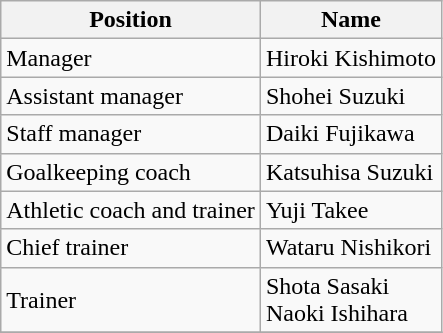<table class="wikitable">
<tr>
<th>Position</th>
<th>Name</th>
</tr>
<tr>
<td>Manager</td>
<td> Hiroki Kishimoto</td>
</tr>
<tr>
<td>Assistant manager</td>
<td> Shohei Suzuki</td>
</tr>
<tr>
<td>Staff manager</td>
<td> Daiki Fujikawa</td>
</tr>
<tr>
<td>Goalkeeping coach</td>
<td> Katsuhisa Suzuki</td>
</tr>
<tr>
<td>Athletic coach and trainer</td>
<td> Yuji Takee</td>
</tr>
<tr>
<td>Chief trainer</td>
<td> Wataru Nishikori</td>
</tr>
<tr>
<td>Trainer</td>
<td> Shota Sasaki <br>  Naoki Ishihara</td>
</tr>
<tr>
</tr>
</table>
